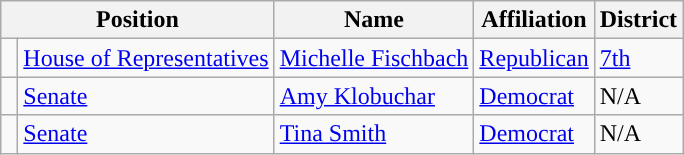<table class="wikitable">
<tr>
<th colspan="2">Position</th>
<th>Name</th>
<th>Affiliation</th>
<th>District</th>
</tr>
<tr>
<td style="background-color:"> </td>
<td><a href='#'>House of Representatives</a></td>
<td><a href='#'>Michelle Fischbach</a></td>
<td><a href='#'>Republican</a></td>
<td><a href='#'>7th</a></td>
</tr>
<tr>
<td style="background-color:"> </td>
<td><a href='#'>Senate</a></td>
<td><a href='#'>Amy Klobuchar</a></td>
<td><a href='#'>Democrat</a></td>
<td>N/A</td>
</tr>
<tr>
<td style="background-color:"> </td>
<td><a href='#'>Senate</a></td>
<td><a href='#'>Tina Smith</a></td>
<td><a href='#'>Democrat</a></td>
<td>N/A</td>
</tr>
</table>
